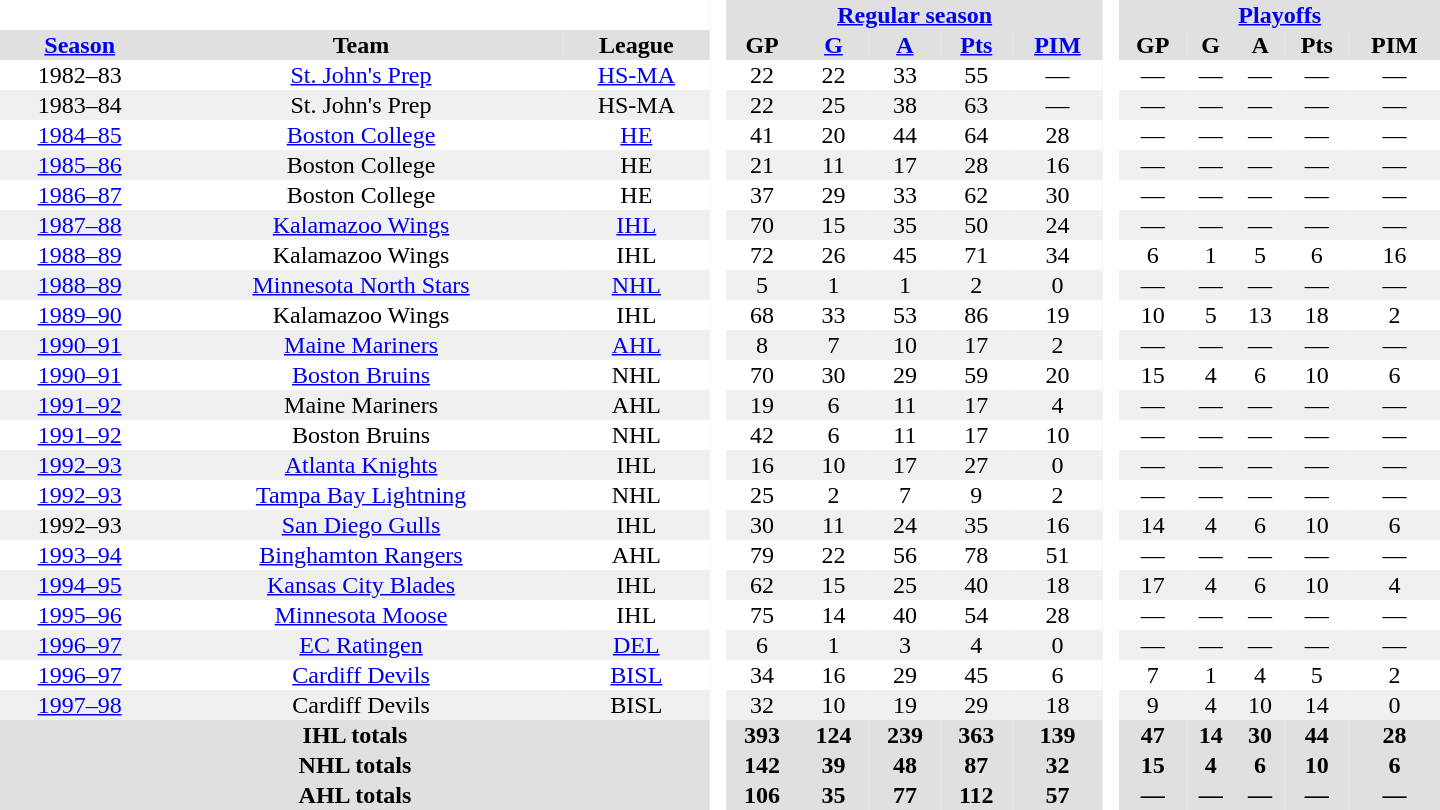<table border="0" cellpadding="1" cellspacing="0" style="text-align:center; width:60em">
<tr bgcolor="#e0e0e0">
<th colspan="3" bgcolor="#ffffff"> </th>
<th rowspan="99" bgcolor="#ffffff"> </th>
<th colspan="5"><a href='#'>Regular season</a></th>
<th rowspan="99" bgcolor="#ffffff"> </th>
<th colspan="5"><a href='#'>Playoffs</a></th>
</tr>
<tr bgcolor="#e0e0e0">
<th><a href='#'>Season</a></th>
<th>Team</th>
<th>League</th>
<th>GP</th>
<th><a href='#'>G</a></th>
<th><a href='#'>A</a></th>
<th><a href='#'>Pts</a></th>
<th><a href='#'>PIM</a></th>
<th>GP</th>
<th>G</th>
<th>A</th>
<th>Pts</th>
<th>PIM</th>
</tr>
<tr>
<td>1982–83</td>
<td><a href='#'>St. John's Prep</a></td>
<td><a href='#'>HS-MA</a></td>
<td>22</td>
<td>22</td>
<td>33</td>
<td>55</td>
<td>—</td>
<td>—</td>
<td>—</td>
<td>—</td>
<td>—</td>
<td>—</td>
</tr>
<tr bgcolor="#f0f0f0">
<td>1983–84</td>
<td>St. John's Prep</td>
<td>HS-MA</td>
<td>22</td>
<td>25</td>
<td>38</td>
<td>63</td>
<td>—</td>
<td>—</td>
<td>—</td>
<td>—</td>
<td>—</td>
<td>—</td>
</tr>
<tr>
<td><a href='#'>1984–85</a></td>
<td><a href='#'>Boston College</a></td>
<td><a href='#'>HE</a></td>
<td>41</td>
<td>20</td>
<td>44</td>
<td>64</td>
<td>28</td>
<td>—</td>
<td>—</td>
<td>—</td>
<td>—</td>
<td>—</td>
</tr>
<tr bgcolor="#f0f0f0">
<td><a href='#'>1985–86</a></td>
<td>Boston College</td>
<td>HE</td>
<td>21</td>
<td>11</td>
<td>17</td>
<td>28</td>
<td>16</td>
<td>—</td>
<td>—</td>
<td>—</td>
<td>—</td>
<td>—</td>
</tr>
<tr>
<td><a href='#'>1986–87</a></td>
<td>Boston College</td>
<td>HE</td>
<td>37</td>
<td>29</td>
<td>33</td>
<td>62</td>
<td>30</td>
<td>—</td>
<td>—</td>
<td>—</td>
<td>—</td>
<td>—</td>
</tr>
<tr bgcolor="#f0f0f0">
<td><a href='#'>1987–88</a></td>
<td><a href='#'>Kalamazoo Wings</a></td>
<td><a href='#'>IHL</a></td>
<td>70</td>
<td>15</td>
<td>35</td>
<td>50</td>
<td>24</td>
<td>—</td>
<td>—</td>
<td>—</td>
<td>—</td>
<td>—</td>
</tr>
<tr>
<td><a href='#'>1988–89</a></td>
<td>Kalamazoo Wings</td>
<td>IHL</td>
<td>72</td>
<td>26</td>
<td>45</td>
<td>71</td>
<td>34</td>
<td>6</td>
<td>1</td>
<td>5</td>
<td>6</td>
<td>16</td>
</tr>
<tr bgcolor="#f0f0f0">
<td><a href='#'>1988–89</a></td>
<td><a href='#'>Minnesota North Stars</a></td>
<td><a href='#'>NHL</a></td>
<td>5</td>
<td>1</td>
<td>1</td>
<td>2</td>
<td>0</td>
<td>—</td>
<td>—</td>
<td>—</td>
<td>—</td>
<td>—</td>
</tr>
<tr>
<td><a href='#'>1989–90</a></td>
<td>Kalamazoo Wings</td>
<td>IHL</td>
<td>68</td>
<td>33</td>
<td>53</td>
<td>86</td>
<td>19</td>
<td>10</td>
<td>5</td>
<td>13</td>
<td>18</td>
<td>2</td>
</tr>
<tr bgcolor="#f0f0f0">
<td><a href='#'>1990–91</a></td>
<td><a href='#'>Maine Mariners</a></td>
<td><a href='#'>AHL</a></td>
<td>8</td>
<td>7</td>
<td>10</td>
<td>17</td>
<td>2</td>
<td>—</td>
<td>—</td>
<td>—</td>
<td>—</td>
<td>—</td>
</tr>
<tr>
<td><a href='#'>1990–91</a></td>
<td><a href='#'>Boston Bruins</a></td>
<td>NHL</td>
<td>70</td>
<td>30</td>
<td>29</td>
<td>59</td>
<td>20</td>
<td>15</td>
<td>4</td>
<td>6</td>
<td>10</td>
<td>6</td>
</tr>
<tr bgcolor="#f0f0f0">
<td><a href='#'>1991–92</a></td>
<td>Maine Mariners</td>
<td>AHL</td>
<td>19</td>
<td>6</td>
<td>11</td>
<td>17</td>
<td>4</td>
<td>—</td>
<td>—</td>
<td>—</td>
<td>—</td>
<td>—</td>
</tr>
<tr>
<td><a href='#'>1991–92</a></td>
<td>Boston Bruins</td>
<td>NHL</td>
<td>42</td>
<td>6</td>
<td>11</td>
<td>17</td>
<td>10</td>
<td>—</td>
<td>—</td>
<td>—</td>
<td>—</td>
<td>—</td>
</tr>
<tr bgcolor="#f0f0f0">
<td><a href='#'>1992–93</a></td>
<td><a href='#'>Atlanta Knights</a></td>
<td>IHL</td>
<td>16</td>
<td>10</td>
<td>17</td>
<td>27</td>
<td>0</td>
<td>—</td>
<td>—</td>
<td>—</td>
<td>—</td>
<td>—</td>
</tr>
<tr>
<td><a href='#'>1992–93</a></td>
<td><a href='#'>Tampa Bay Lightning</a></td>
<td>NHL</td>
<td>25</td>
<td>2</td>
<td>7</td>
<td>9</td>
<td>2</td>
<td>—</td>
<td>—</td>
<td>—</td>
<td>—</td>
<td>—</td>
</tr>
<tr bgcolor="#f0f0f0">
<td>1992–93</td>
<td><a href='#'>San Diego Gulls</a></td>
<td>IHL</td>
<td>30</td>
<td>11</td>
<td>24</td>
<td>35</td>
<td>16</td>
<td>14</td>
<td>4</td>
<td>6</td>
<td>10</td>
<td>6</td>
</tr>
<tr>
<td><a href='#'>1993–94</a></td>
<td><a href='#'>Binghamton Rangers</a></td>
<td>AHL</td>
<td>79</td>
<td>22</td>
<td>56</td>
<td>78</td>
<td>51</td>
<td>—</td>
<td>—</td>
<td>—</td>
<td>—</td>
<td>—</td>
</tr>
<tr bgcolor="#f0f0f0">
<td><a href='#'>1994–95</a></td>
<td><a href='#'>Kansas City Blades</a></td>
<td>IHL</td>
<td>62</td>
<td>15</td>
<td>25</td>
<td>40</td>
<td>18</td>
<td>17</td>
<td>4</td>
<td>6</td>
<td>10</td>
<td>4</td>
</tr>
<tr>
<td><a href='#'>1995–96</a></td>
<td><a href='#'>Minnesota Moose</a></td>
<td>IHL</td>
<td>75</td>
<td>14</td>
<td>40</td>
<td>54</td>
<td>28</td>
<td>—</td>
<td>—</td>
<td>—</td>
<td>—</td>
<td>—</td>
</tr>
<tr bgcolor="#f0f0f0">
<td><a href='#'>1996–97</a></td>
<td><a href='#'>EC Ratingen</a></td>
<td><a href='#'>DEL</a></td>
<td>6</td>
<td>1</td>
<td>3</td>
<td>4</td>
<td>0</td>
<td>—</td>
<td>—</td>
<td>—</td>
<td>—</td>
<td>—</td>
</tr>
<tr>
<td><a href='#'>1996–97</a></td>
<td><a href='#'>Cardiff Devils</a></td>
<td><a href='#'>BISL</a></td>
<td>34</td>
<td>16</td>
<td>29</td>
<td>45</td>
<td>6</td>
<td>7</td>
<td>1</td>
<td>4</td>
<td>5</td>
<td>2</td>
</tr>
<tr bgcolor="#f0f0f0">
<td><a href='#'>1997–98</a></td>
<td>Cardiff Devils</td>
<td>BISL</td>
<td>32</td>
<td>10</td>
<td>19</td>
<td>29</td>
<td>18</td>
<td>9</td>
<td>4</td>
<td>10</td>
<td>14</td>
<td>0</td>
</tr>
<tr bgcolor="#e0e0e0">
<th colspan="3">IHL totals</th>
<th>393</th>
<th>124</th>
<th>239</th>
<th>363</th>
<th>139</th>
<th>47</th>
<th>14</th>
<th>30</th>
<th>44</th>
<th>28</th>
</tr>
<tr bgcolor="#e0e0e0">
<th colspan="3">NHL totals</th>
<th>142</th>
<th>39</th>
<th>48</th>
<th>87</th>
<th>32</th>
<th>15</th>
<th>4</th>
<th>6</th>
<th>10</th>
<th>6</th>
</tr>
<tr bgcolor="#e0e0e0">
<th colspan="3">AHL totals</th>
<th>106</th>
<th>35</th>
<th>77</th>
<th>112</th>
<th>57</th>
<th>—</th>
<th>—</th>
<th>—</th>
<th>—</th>
<th>—</th>
</tr>
</table>
